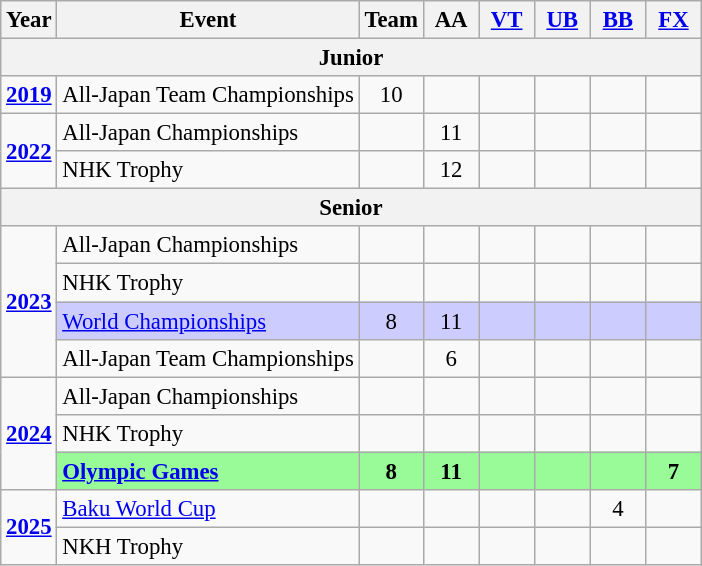<table class="wikitable" style="text-align:center; font-size:95%;">
<tr>
<th align=center>Year</th>
<th align=center>Event</th>
<th style="width:30px;">Team</th>
<th style="width:30px;">AA</th>
<th style="width:30px;"><a href='#'>VT</a></th>
<th style="width:30px;"><a href='#'>UB</a></th>
<th style="width:30px;"><a href='#'>BB</a></th>
<th style="width:30px;"><a href='#'>FX</a></th>
</tr>
<tr>
<th colspan="8"><strong>Junior</strong></th>
</tr>
<tr>
<td rowspan="1"><strong><a href='#'>2019</a></strong></td>
<td align=left>All-Japan Team Championships</td>
<td>10</td>
<td></td>
<td></td>
<td></td>
<td></td>
<td></td>
</tr>
<tr>
<td rowspan="2"><strong><a href='#'>2022</a></strong></td>
<td align=left>All-Japan Championships</td>
<td></td>
<td>11</td>
<td></td>
<td></td>
<td></td>
<td></td>
</tr>
<tr>
<td align=left>NHK Trophy</td>
<td></td>
<td>12</td>
<td></td>
<td></td>
<td></td>
<td></td>
</tr>
<tr>
<th colspan="8"><strong>Senior</strong></th>
</tr>
<tr>
<td rowspan="4"><strong><a href='#'>2023</a></strong></td>
<td align=left>All-Japan Championships</td>
<td></td>
<td></td>
<td></td>
<td></td>
<td></td>
<td></td>
</tr>
<tr>
<td align=left>NHK Trophy</td>
<td></td>
<td></td>
<td></td>
<td></td>
<td></td>
<td></td>
</tr>
<tr bgcolor=#CCCCFF>
<td align=left><a href='#'>World Championships</a></td>
<td>8</td>
<td>11</td>
<td></td>
<td></td>
<td></td>
<td></td>
</tr>
<tr>
<td align=left>All-Japan Team Championships</td>
<td></td>
<td>6</td>
<td></td>
<td></td>
<td></td>
<td></td>
</tr>
<tr>
<td rowspan="3"><strong><a href='#'>2024</a></strong></td>
<td align=left>All-Japan Championships</td>
<td></td>
<td></td>
<td></td>
<td></td>
<td></td>
<td></td>
</tr>
<tr>
<td align=left>NHK Trophy</td>
<td></td>
<td></td>
<td></td>
<td></td>
<td></td>
<td></td>
</tr>
<tr bgcolor=98FB98>
<td align=left><strong><a href='#'>Olympic Games</a></strong></td>
<td><strong>8</strong></td>
<td><strong>11</strong></td>
<td></td>
<td></td>
<td></td>
<td><strong>7</strong></td>
</tr>
<tr>
<td rowspan="2"><strong><a href='#'>2025</a></strong></td>
<td align=left><a href='#'>Baku World Cup</a></td>
<td></td>
<td></td>
<td></td>
<td></td>
<td>4</td>
<td></td>
</tr>
<tr>
<td align=left>NKH Trophy</td>
<td></td>
<td></td>
<td></td>
<td></td>
<td></td>
<td></td>
</tr>
</table>
